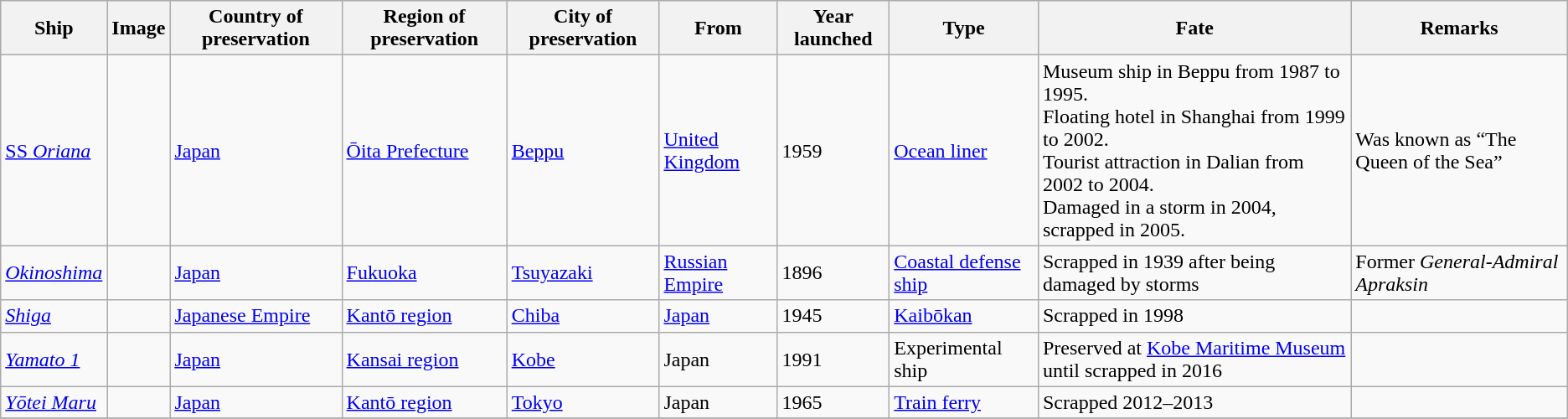<table class="wikitable sortable">
<tr>
<th>Ship</th>
<th>Image</th>
<th>Country of preservation</th>
<th>Region of preservation</th>
<th>City of preservation</th>
<th>From</th>
<th>Year launched</th>
<th>Type</th>
<th>Fate</th>
<th>Remarks</th>
</tr>
<tr>
<td><a href='#'>SS <em>Oriana</em></a></td>
<td></td>
<td><a href='#'>Japan</a></td>
<td><a href='#'>Ōita Prefecture</a></td>
<td><a href='#'>Beppu</a></td>
<td> <a href='#'>United Kingdom</a></td>
<td>1959</td>
<td><a href='#'>Ocean liner</a></td>
<td>Museum ship in Beppu from 1987 to 1995.<br>Floating hotel in Shanghai from 1999 to 2002.<br>Tourist attraction in Dalian from 2002 to 2004.<br>Damaged in a storm in 2004, scrapped in 2005.</td>
<td>Was known as “The Queen of the Sea”</td>
</tr>
<tr>
<td><em><a href='#'>Okinoshima</a></em></td>
<td></td>
<td><a href='#'>Japan</a></td>
<td><a href='#'>Fukuoka</a></td>
<td><a href='#'>Tsuyazaki</a></td>
<td><a href='#'>Russian Empire</a><br></td>
<td>1896</td>
<td><a href='#'>Coastal defense ship</a></td>
<td>Scrapped in 1939 after being damaged by storms</td>
<td>Former <em>General-Admiral Apraksin</em></td>
</tr>
<tr>
<td><a href='#'><em>Shiga</em></a></td>
<td></td>
<td><a href='#'>Japanese Empire</a></td>
<td><a href='#'>Kantō region</a></td>
<td><a href='#'>Chiba</a></td>
<td><a href='#'>Japan</a><br></td>
<td>1945</td>
<td><a href='#'>Kaibōkan</a></td>
<td>Scrapped in 1998</td>
<td></td>
</tr>
<tr>
<td><em><a href='#'>Yamato 1</a></em></td>
<td></td>
<td><a href='#'>Japan</a></td>
<td><a href='#'>Kansai region</a></td>
<td><a href='#'>Kobe</a></td>
<td>Japan<br></td>
<td>1991</td>
<td>Experimental ship</td>
<td>Preserved at <a href='#'>Kobe Maritime Museum</a> until scrapped in 2016</td>
<td></td>
</tr>
<tr>
<td><a href='#'><em>Yōtei Maru</em></a></td>
<td></td>
<td><a href='#'>Japan</a></td>
<td><a href='#'>Kantō region</a></td>
<td><a href='#'>Tokyo</a></td>
<td>Japan<br></td>
<td>1965</td>
<td><a href='#'>Train ferry</a></td>
<td>Scrapped 2012–2013</td>
<td></td>
</tr>
<tr>
</tr>
</table>
